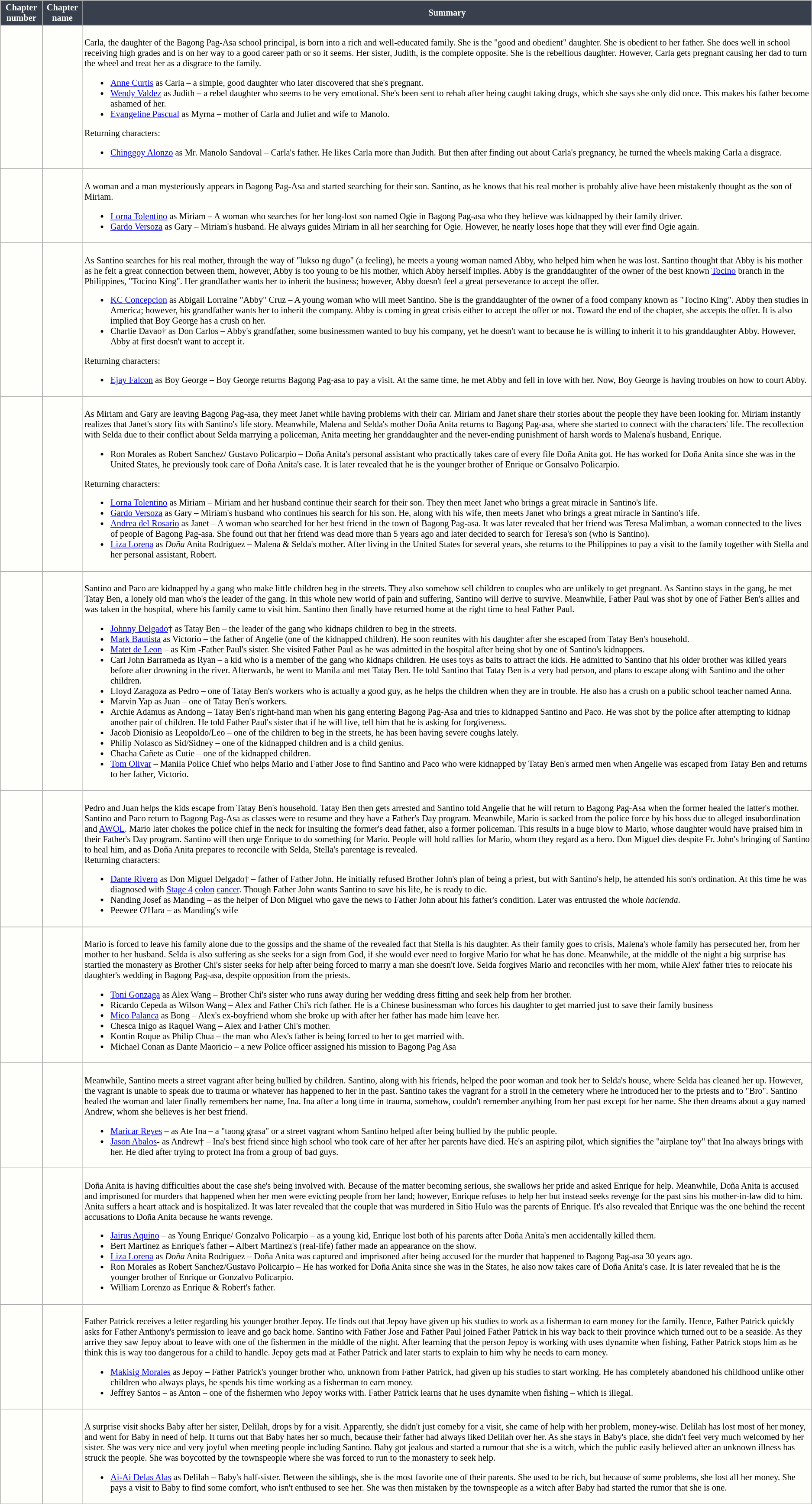<table class="wikitable" style=" background:#FEFEFA; font-size: 85%;">
<tr>
<th style="background:#37404C; color:white;">Chapter number</th>
<th style="background:#37404C; color:white; ">Chapter name</th>
<th style="background:#37404C; color:white;">Summary</th>
</tr>
<tr>
<td></td>
<td></td>
<td><br>Carla, the daughter of the Bagong Pag-Asa school principal, is born into a rich and well-educated family. She is the "good and obedient" daughter. She is obedient to her father. She does well in school receiving high grades and is on her way to a good career path or so it seems. Her sister, Judith, is the complete opposite. She is the rebellious daughter. However, Carla gets pregnant causing her dad to turn the wheel and treat her as a disgrace to the family.<ul><li><a href='#'>Anne Curtis</a> as Carla – a simple, good daughter who later discovered that she's pregnant.</li><li><a href='#'>Wendy Valdez</a> as Judith – a rebel daughter who seems to be very emotional. She's been sent to rehab after being caught taking drugs, which she says she only did once. This makes his father become ashamed of her.</li><li><a href='#'>Evangeline Pascual</a> as Myrna – mother of Carla and Juliet and wife to Manolo.</li></ul>Returning characters:<ul><li><a href='#'>Chinggoy Alonzo</a> as Mr. Manolo Sandoval – Carla's father. He likes Carla more than Judith. But then after finding out about Carla's pregnancy, he turned the wheels making Carla a disgrace.</li></ul></td>
</tr>
<tr>
<td></td>
<td></td>
<td><br>A woman and a man mysteriously appears in Bagong Pag-Asa and started searching for their son. Santino, as he knows that his real mother is probably alive have been mistakenly thought as the son of Miriam.<ul><li><a href='#'>Lorna Tolentino</a> as Miriam – A woman who searches for her long-lost son named Ogie in Bagong Pag-asa who they believe was kidnapped by their family driver.</li><li><a href='#'>Gardo Versoza</a> as Gary – Miriam's husband. He always guides Miriam in all her searching for Ogie. However, he nearly loses hope that they will ever find Ogie again.</li></ul></td>
</tr>
<tr>
<td></td>
<td></td>
<td><br>As Santino searches for his real mother, through the way of "lukso ng dugo" (a feeling), he meets a young woman named Abby, who helped him when he was lost. Santino thought that Abby is his mother as he felt a great connection between them, however, Abby is too young to be his mother, which Abby herself implies. Abby is the granddaughter of the owner of the best known <a href='#'>Tocino</a> branch in the Philippines, "Tocino King". Her grandfather wants her to inherit the business; however, Abby doesn't feel a great perseverance to accept the offer.<ul><li><a href='#'>KC Concepcion</a> as Abigail Lorraine "Abby" Cruz – A young woman who will meet Santino. She is the granddaughter of the owner of a food company known as "Tocino King". Abby then studies in America; however, his grandfather wants her to inherit the company. Abby is coming in great crisis either to accept the offer or not. Toward the end of the chapter, she accepts the offer. It is also implied that Boy George has a crush on her.</li><li>Charlie Davao†  as Don Carlos – Abby's grandfather, some businessmen wanted to buy his company, yet he doesn't want to because he is willing to inherit it to his granddaughter Abby. However, Abby at first doesn't want to accept it.</li></ul>Returning characters:<ul><li><a href='#'>Ejay Falcon</a> as Boy George – Boy George returns Bagong Pag-asa to pay a visit. At the same time, he met Abby and fell in love with her. Now, Boy George is having troubles on how to court Abby.</li></ul></td>
</tr>
<tr>
<td></td>
<td></td>
<td><br>As Miriam and Gary are leaving Bagong Pag-asa, they meet Janet while having problems with their car. Miriam and Janet share their stories about the people they have been looking for. Miriam instantly realizes that Janet's story fits with Santino's life story. Meanwhile, Malena and Selda's mother Doña Anita returns to Bagong Pag-asa, where she started to connect with the characters' life. The recollection with Selda due to their conflict about Selda marrying a policeman, Anita meeting her granddaughter and the never-ending punishment of harsh words to Malena's husband, Enrique.<ul><li>Ron Morales as Robert Sanchez/ Gustavo Policarpio – Doña Anita's personal assistant who practically takes care of every file Doña Anita got. He has worked for Doña Anita since she was in the United States, he previously took care of Doña Anita's case. It is later revealed that he is the younger brother of Enrique or Gonsalvo Policarpio.</li></ul>Returning characters:<ul><li><a href='#'>Lorna Tolentino</a> as Miriam – Miriam and her husband continue their search for their son. They then meet Janet who brings a great miracle in Santino's life.</li><li><a href='#'>Gardo Versoza</a> as Gary – Miriam's husband who continues his search for his son. He, along with his wife, then meets Janet who brings a great miracle in Santino's life.</li><li><a href='#'>Andrea del Rosario</a> as Janet – A woman who searched for her best friend in the town of Bagong Pag-asa. It was later revealed that her friend was Teresa Malimban, a woman connected to the lives of people of Bagong Pag-asa. She found out that her friend was dead more than 5 years ago and later decided to search for Teresa's son (who is Santino).</li><li><a href='#'>Liza Lorena</a> as <em>Doña</em> Anita Rodriguez – Malena & Selda's mother.  After living in the United States for several years, she returns to the Philippines to pay a visit to the family together with Stella and her personal assistant, Robert.</li></ul></td>
</tr>
<tr>
<td></td>
<td></td>
<td><br>Santino and Paco are kidnapped by a gang who make little children beg in the streets. They also somehow sell children to couples who are unlikely to get pregnant. As Santino stays in the gang, he met Tatay Ben, a lonely old man who's the leader of the gang. In this whole new world of pain and suffering, Santino will derive to survive. Meanwhile, Father Paul was shot by one of Father Ben's allies and was taken in the hospital, where his family came to visit him. Santino then finally have returned home at the right time to heal Father Paul.<ul><li><a href='#'>Johnny Delgado</a>† as Tatay Ben – the leader of the gang who kidnaps children to beg in the streets.</li><li><a href='#'>Mark Bautista</a> as Victorio – the father of Angelie (one of the kidnapped children). He soon reunites with his daughter after she escaped from Tatay Ben's household.</li><li><a href='#'>Matet de Leon</a> – as Kim -Father Paul's sister. She visited Father Paul as he was admitted in the hospital after being shot by one of Santino's kidnappers.</li><li>Carl John Barrameda as Ryan – a kid who is a member of the gang who kidnaps children. He uses toys as baits to attract the kids. He admitted to Santino that his older brother was killed years before after drowning in the river. Afterwards, he went to Manila and met Tatay Ben. He told Santino that Tatay Ben is a very bad person, and plans to escape along with Santino and the other children.</li><li>Lloyd Zaragoza as Pedro – one of Tatay Ben's workers who is actually a good guy, as he helps the children when they are in trouble. He also has a crush on a public school teacher named Anna.</li><li>Marvin Yap as Juan – one of Tatay Ben's workers.</li><li>Archie Adamus  as Andong – Tatay Ben's right-hand man when his gang entering Bagong Pag-Asa and tries to kidnapped Santino and Paco. He was shot by the police after attempting to kidnap another pair of children. He told Father Paul's sister that if he will live, tell him that he is asking for forgiveness.</li><li>Jacob Dionisio as Leopoldo/Leo – one of the children to beg in the streets, he has been having severe coughs lately.</li><li>Philip Nolasco as Sid/Sidney – one of the kidnapped children and is a child genius.</li><li>Chacha Cañete as Cutie – one of the kidnapped children.</li><li><a href='#'>Tom Olivar</a> – Manila Police Chief who helps Mario and Father Jose to find Santino and Paco who were kidnapped by Tatay Ben's armed men when Angelie was escaped from Tatay Ben and returns to her father, Victorio.</li></ul></td>
</tr>
<tr>
<td></td>
<td></td>
<td><br>Pedro and Juan helps the kids escape from Tatay Ben's household. Tatay Ben then gets arrested and Santino told Angelie that he will return to Bagong Pag-Asa when the former healed the latter's mother. Santino and Paco return to Bagong Pag-Asa as classes were to resume and they have a Father's Day program. Meanwhile, Mario is sacked from the police force by his boss due to alleged insubordination and <a href='#'>AWOL</a>. Mario later chokes the police chief in the neck for insulting the former's dead father, also a former policeman. This results in a huge blow to Mario, whose daughter would have praised him in their Father's Day program. Santino will then urge Enrique to do something for Mario. People will hold rallies for Mario, whom they regard as a hero. Don Miguel dies despite Fr. John's bringing of Santino to heal him, and as Doña Anita prepares to reconcile with Selda, Stella's parentage is revealed.<br>Returning characters:<ul><li><a href='#'>Dante Rivero</a> as Don Miguel Delgado† – father of Father John. He initially refused Brother John's plan of being a priest, but with Santino's help, he attended his son's ordination. At this time he was diagnosed with <a href='#'>Stage 4</a> <a href='#'>colon</a> <a href='#'>cancer</a>. Though Father John wants Santino to save his life, he is ready to die.</li><li>Nanding Josef as Manding – as the helper of Don Miguel who gave the news to Father John about his father's condition. Later was entrusted the whole <em>hacienda</em>.</li><li>Peewee O'Hara – as Manding's wife</li></ul></td>
</tr>
<tr>
<td></td>
<td></td>
<td><br>Mario is forced to leave his family alone due to the gossips and the shame of the revealed fact that Stella is his daughter. As their family goes to crisis, Malena's whole family has persecuted her, from her mother to her husband. Selda is also suffering as she seeks for a sign from God, if she would ever need to forgive Mario for what he has done. Meanwhile, at the middle of the night a big surprise has startled the monastery as Brother Chi's sister seeks for help after being forced to marry a man she doesn't love. Selda forgives Mario and reconciles with her mom, while Alex' father tries to relocate his daughter's wedding in Bagong Pag-asa, despite opposition from the priests.<ul><li><a href='#'>Toni Gonzaga</a> as Alex Wang – Brother Chi's sister who runs away during her wedding dress fitting and seek help from her brother.</li><li>Ricardo Cepeda as Wilson Wang – Alex and Father Chi's rich father. He is a Chinese businessman who forces his daughter to get married just to save their family business</li><li><a href='#'>Mico Palanca</a> as Bong – Alex's ex-boyfriend whom she broke up with after her father has made him leave her.</li><li>Chesca Inigo as Raquel Wang – Alex and Father Chi's mother.</li><li>Kontin Roque as Philip Chua – the man who Alex's father is being forced to her to get married with.</li><li>Michael Conan as Dante Maoricio – a new Police officer assigned his mission to Bagong Pag Asa</li></ul></td>
</tr>
<tr>
<td></td>
<td></td>
<td><br>Meanwhile, Santino meets a street vagrant after being bullied by children. Santino, along with his friends, helped the poor woman and took her to Selda's house, where Selda has cleaned her up. However, the vagrant is unable to speak due to trauma or whatever has happened to her in the past. Santino takes the vagrant for a stroll in the cemetery where he introduced her to the priests and to "Bro". Santino healed the woman and later finally remembers her name, Ina. Ina after a long time in trauma, somehow, couldn't remember anything from her past except for her name. She then dreams about a guy named Andrew, whom she believes is her best friend.<ul><li><a href='#'>Maricar Reyes</a> – as Ate Ina – a "taong grasa" or a street vagrant whom Santino helped after being bullied by the public people.</li><li><a href='#'>Jason Abalos</a>- as Andrew† – Ina's best friend since high school who took care of her after her parents have died. He's an aspiring pilot, which signifies the "airplane toy" that Ina always brings with her. He died after trying to protect Ina from a group of bad guys.</li></ul></td>
</tr>
<tr>
<td></td>
<td></td>
<td><br>Doña Anita is having difficulties about the case she's being involved with. Because of the matter becoming serious, she swallows her pride and asked Enrique for help. Meanwhile, Doña Anita is accused and imprisoned for murders that happened when her men were evicting people from her land; however, Enrique refuses to help her but instead seeks revenge for the past sins his mother-in-law did to him. Anita suffers a heart attack and is hospitalized. It was later revealed that the couple that was murdered in Sitio Hulo was the parents of Enrique. It's also revealed that Enrique was the one behind the recent accusations to Doña Anita because he wants revenge.<ul><li><a href='#'>Jairus Aquino</a> – as Young Enrique/ Gonzalvo Policarpio – as a young kid, Enrique lost both of his parents after Doña Anita's men accidentally killed them.</li><li>Bert Martinez as Enrique's father – Albert Martinez's (real-life) father made an appearance on the show.</li><li><a href='#'>Liza Lorena</a> as <em>Doña</em> Anita Rodriguez – Doña Anita was captured and imprisoned after being accused for the murder that happened to Bagong Pag-asa 30 years ago.</li><li>Ron Morales as Robert Sanchez/Gustavo Policarpio – He has worked for Doña Anita since she was in the States, he also now takes care of Doña Anita's case. It is later revealed that he is the younger brother of Enrique or Gonzalvo Policarpio.</li><li>William Lorenzo as Enrique & Robert's father.</li></ul></td>
</tr>
<tr>
<td></td>
<td></td>
<td><br>Father Patrick receives a letter regarding his younger brother Jepoy. He finds out that Jepoy have given up his studies to work as a fisherman to earn money for the family. Hence, Father Patrick quickly asks for Father Anthony's permission to leave and go back home. Santino with Father Jose and Father Paul joined Father Patrick in his way back to their province which turned out to be a seaside. As they arrive they saw Jepoy about to leave with one of the fishermen in the middle of the night. After learning that the person Jepoy is working with uses dynamite when fishing, Father Patrick stops him as he think this is way too dangerous for a child to handle. Jepoy gets mad at Father Patrick and later starts to explain to him why he needs to earn money.<ul><li><a href='#'>Makisig Morales</a> as Jepoy – Father Patrick's younger brother who, unknown from Father Patrick, had given up his studies to start working. He has completely abandoned his childhood unlike other children who always plays, he spends his time working as a fisherman to earn money.</li><li>Jeffrey Santos – as Anton – one of the fishermen who Jepoy works with. Father Patrick learns that he uses dynamite when fishing – which is illegal.</li></ul></td>
</tr>
<tr>
<td></td>
<td></td>
<td><br>A surprise visit shocks Baby after her sister, Delilah, drops by for a visit. Apparently, she didn't just comeby for a visit, she came of help with her problem, money-wise. Delilah has lost most of her money, and went for Baby in need of help. It turns out that Baby hates her so much, because their father had always liked Delilah over her. As she stays in Baby's place, she didn't feel very much welcomed by her sister. She was very nice and very joyful when meeting people including Santino. Baby got jealous and started a rumour that she is a witch, which the public easily believed after an unknown illness has struck the people. She was boycotted by the townspeople where she was forced to run to the monastery to seek help.<ul><li><a href='#'>Ai-Ai Delas Alas</a> as Delilah – Baby's half-sister. Between the siblings, she is the most favorite one of their parents. She used to be rich, but because of some problems, she lost all her money. She pays a visit to Baby to find some comfort, who isn't enthused to see her. She was then mistaken by the townspeople as a witch after Baby had started the rumor that she is one.</li></ul></td>
</tr>
<tr>
</tr>
</table>
